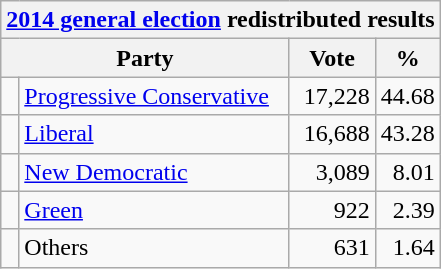<table class="wikitable">
<tr>
<th colspan="4"><a href='#'>2014 general election</a> redistributed results</th>
</tr>
<tr>
<th bgcolor="#DDDDFF" width="130px" colspan="2">Party</th>
<th bgcolor="#DDDDFF" width="50px">Vote</th>
<th bgcolor="#DDDDFF" width="30px">%</th>
</tr>
<tr>
<td> </td>
<td><a href='#'>Progressive Conservative</a></td>
<td align=right>17,228</td>
<td align=right>44.68</td>
</tr>
<tr>
<td> </td>
<td><a href='#'>Liberal</a></td>
<td align=right>16,688</td>
<td align=right>43.28</td>
</tr>
<tr>
<td> </td>
<td><a href='#'>New Democratic</a></td>
<td align=right>3,089</td>
<td align=right>8.01</td>
</tr>
<tr>
<td> </td>
<td><a href='#'>Green</a></td>
<td align=right>922</td>
<td align=right>2.39</td>
</tr>
<tr>
<td> </td>
<td>Others</td>
<td align=right>631</td>
<td align=right>1.64</td>
</tr>
</table>
